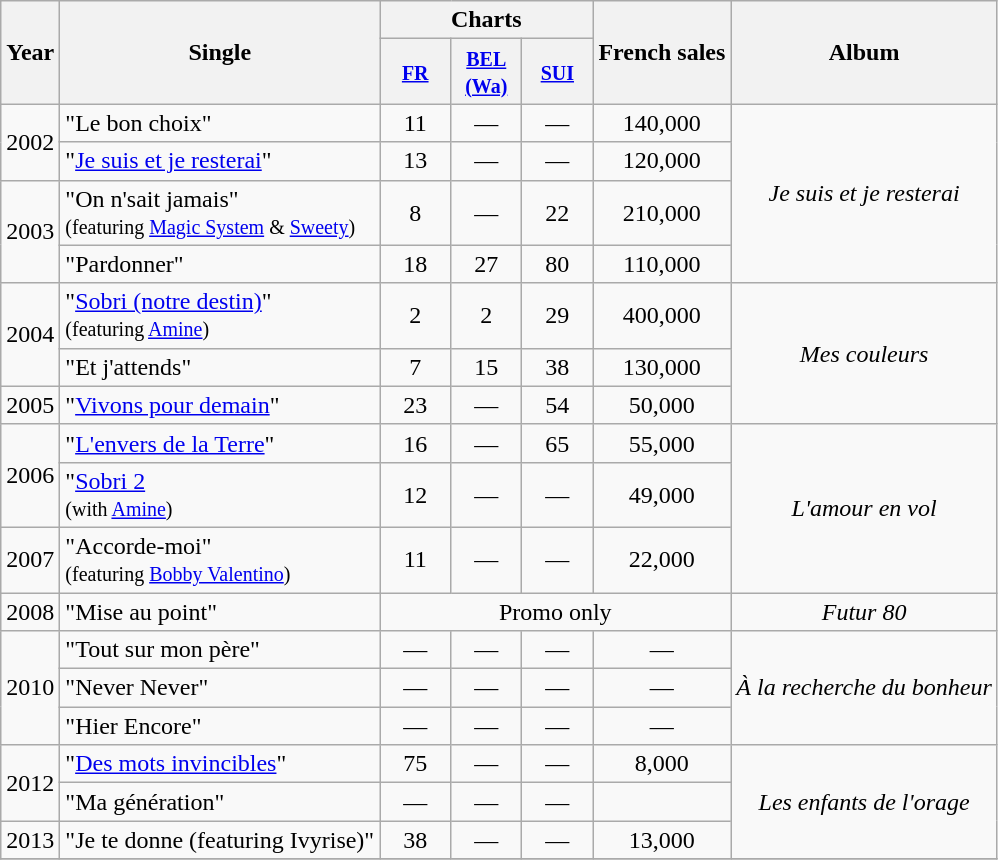<table class="wikitable" style="text-align:center;">
<tr>
<th rowspan="2">Year</th>
<th rowspan="2">Single</th>
<th colspan="3">Charts</th>
<th rowspan="2">French sales</th>
<th rowspan="2">Album</th>
</tr>
<tr>
<th width="40"><small><a href='#'>FR</a></small></th>
<th width="40"><small><a href='#'>BEL <br>(Wa)</a></small></th>
<th width="40"><small><a href='#'>SUI</a></small></th>
</tr>
<tr>
<td rowspan="2">2002</td>
<td align="left">"Le bon choix"</td>
<td>11</td>
<td>—</td>
<td>—</td>
<td>140,000</td>
<td rowspan="4"><em>Je suis et je resterai</em></td>
</tr>
<tr>
<td align="left">"<a href='#'>Je suis et je resterai</a>"</td>
<td>13</td>
<td>—</td>
<td>—</td>
<td>120,000</td>
</tr>
<tr>
<td rowspan="2">2003</td>
<td align="left">"On n'sait jamais"<br><small>(featuring <a href='#'>Magic System</a> & <a href='#'>Sweety</a>)</small></td>
<td>8</td>
<td>—</td>
<td>22</td>
<td>210,000</td>
</tr>
<tr>
<td align="left">"Pardonner"</td>
<td>18</td>
<td>27</td>
<td>80</td>
<td>110,000</td>
</tr>
<tr>
<td rowspan="2">2004</td>
<td align="left">"<a href='#'>Sobri (notre destin)</a>"<br><small>(featuring <a href='#'>Amine</a>)</small></td>
<td>2</td>
<td>2</td>
<td>29</td>
<td>400,000</td>
<td rowspan="3"><em>Mes couleurs</em></td>
</tr>
<tr>
<td align="left">"Et j'attends"</td>
<td>7</td>
<td>15</td>
<td>38</td>
<td>130,000</td>
</tr>
<tr>
<td>2005</td>
<td align="left">"<a href='#'>Vivons pour demain</a>"</td>
<td>23</td>
<td>—</td>
<td>54</td>
<td>50,000</td>
</tr>
<tr>
<td rowspan="2">2006</td>
<td align="left">"<a href='#'>L'envers de la Terre</a>"</td>
<td>16</td>
<td>—</td>
<td>65</td>
<td>55,000</td>
<td rowspan="3"><em>L'amour en vol</em></td>
</tr>
<tr>
<td align="left">"<a href='#'>Sobri 2</a><br><small>(with <a href='#'>Amine</a>)</small></td>
<td>12</td>
<td>—</td>
<td>—</td>
<td>49,000</td>
</tr>
<tr>
<td>2007</td>
<td align="left">"Accorde-moi"<br><small>(featuring <a href='#'>Bobby Valentino</a>)</small></td>
<td>11</td>
<td>—</td>
<td>—</td>
<td>22,000</td>
</tr>
<tr>
<td>2008</td>
<td align="left">"Mise au point"</td>
<td colspan="4">Promo only</td>
<td><em>Futur 80</em></td>
</tr>
<tr>
<td rowspan="3">2010</td>
<td align="left">"Tout sur mon père"</td>
<td>—</td>
<td>—</td>
<td>—</td>
<td>—</td>
<td rowspan="3"><em>À la recherche du bonheur</em></td>
</tr>
<tr>
<td align="left">"Never Never"</td>
<td>—</td>
<td>—</td>
<td>—</td>
<td>—</td>
</tr>
<tr>
<td align="left">"Hier Encore"</td>
<td>—</td>
<td>—</td>
<td>—</td>
<td>—</td>
</tr>
<tr>
<td rowspan="2">2012</td>
<td align="left">"<a href='#'>Des mots invincibles</a>"</td>
<td>75</td>
<td>—</td>
<td>—</td>
<td>8,000</td>
<td rowspan="3"><em>Les enfants de l'orage</em></td>
</tr>
<tr>
<td align="left">"Ma génération"</td>
<td>—</td>
<td>—</td>
<td>—</td>
<td></td>
</tr>
<tr>
<td>2013</td>
<td align="left">"Je te donne (featuring Ivyrise)"</td>
<td>38</td>
<td>—</td>
<td>—</td>
<td>13,000</td>
</tr>
<tr>
</tr>
</table>
